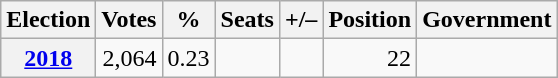<table class=wikitable style="text-align: right;">
<tr>
<th>Election</th>
<th>Votes</th>
<th>%</th>
<th>Seats</th>
<th>+/–</th>
<th>Position</th>
<th>Government</th>
</tr>
<tr>
<th><a href='#'>2018</a></th>
<td>2,064</td>
<td>0.23</td>
<td></td>
<td></td>
<td> 22</td>
<td></td>
</tr>
</table>
